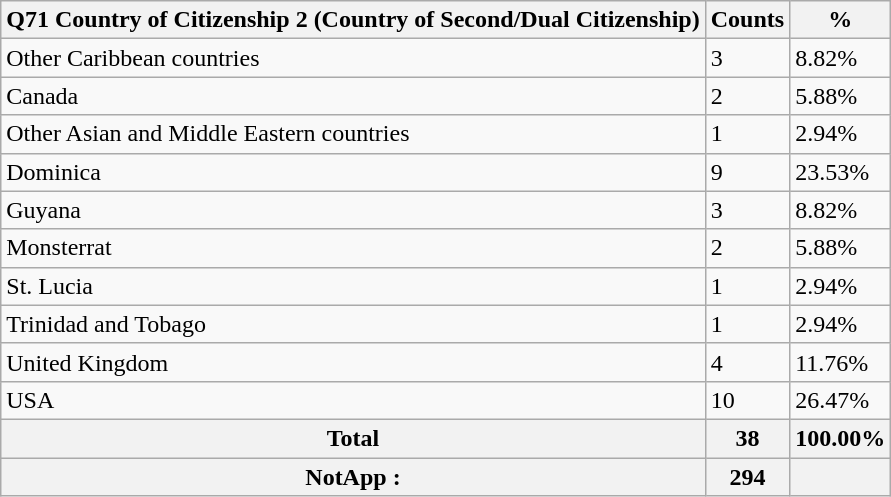<table class="wikitable sortable">
<tr>
<th>Q71 Country of Citizenship 2 (Country of Second/Dual Citizenship)</th>
<th>Counts</th>
<th>%</th>
</tr>
<tr>
<td>Other Caribbean countries</td>
<td>3</td>
<td>8.82%</td>
</tr>
<tr>
<td>Canada</td>
<td>2</td>
<td>5.88%</td>
</tr>
<tr>
<td>Other Asian and Middle Eastern countries</td>
<td>1</td>
<td>2.94%</td>
</tr>
<tr>
<td>Dominica</td>
<td>9</td>
<td>23.53%</td>
</tr>
<tr>
<td>Guyana</td>
<td>3</td>
<td>8.82%</td>
</tr>
<tr>
<td>Monsterrat</td>
<td>2</td>
<td>5.88%</td>
</tr>
<tr>
<td>St. Lucia</td>
<td>1</td>
<td>2.94%</td>
</tr>
<tr>
<td>Trinidad and Tobago</td>
<td>1</td>
<td>2.94%</td>
</tr>
<tr>
<td>United Kingdom</td>
<td>4</td>
<td>11.76%</td>
</tr>
<tr>
<td>USA</td>
<td>10</td>
<td>26.47%</td>
</tr>
<tr>
<th>Total</th>
<th>38</th>
<th>100.00%</th>
</tr>
<tr>
<th>NotApp :</th>
<th>294</th>
<th></th>
</tr>
</table>
